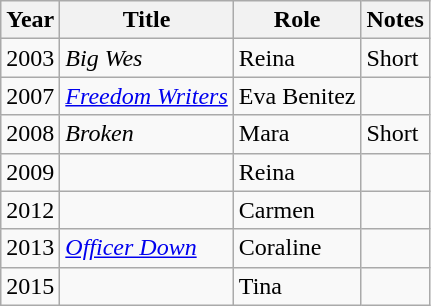<table class="wikitable sortable">
<tr>
<th>Year</th>
<th>Title</th>
<th>Role</th>
<th class="unsortable">Notes</th>
</tr>
<tr>
<td>2003</td>
<td><em>Big Wes</em></td>
<td>Reina</td>
<td>Short</td>
</tr>
<tr>
<td>2007</td>
<td><em><a href='#'>Freedom Writers</a></em></td>
<td>Eva Benitez</td>
<td></td>
</tr>
<tr>
<td>2008</td>
<td><em>Broken</em></td>
<td>Mara</td>
<td>Short</td>
</tr>
<tr>
<td>2009</td>
<td><em></em></td>
<td>Reina</td>
<td></td>
</tr>
<tr>
<td>2012</td>
<td><em></em></td>
<td>Carmen</td>
<td></td>
</tr>
<tr>
<td>2013</td>
<td><em><a href='#'>Officer Down</a></em></td>
<td>Coraline</td>
<td></td>
</tr>
<tr>
<td>2015</td>
<td><em></em></td>
<td>Tina</td>
<td></td>
</tr>
</table>
